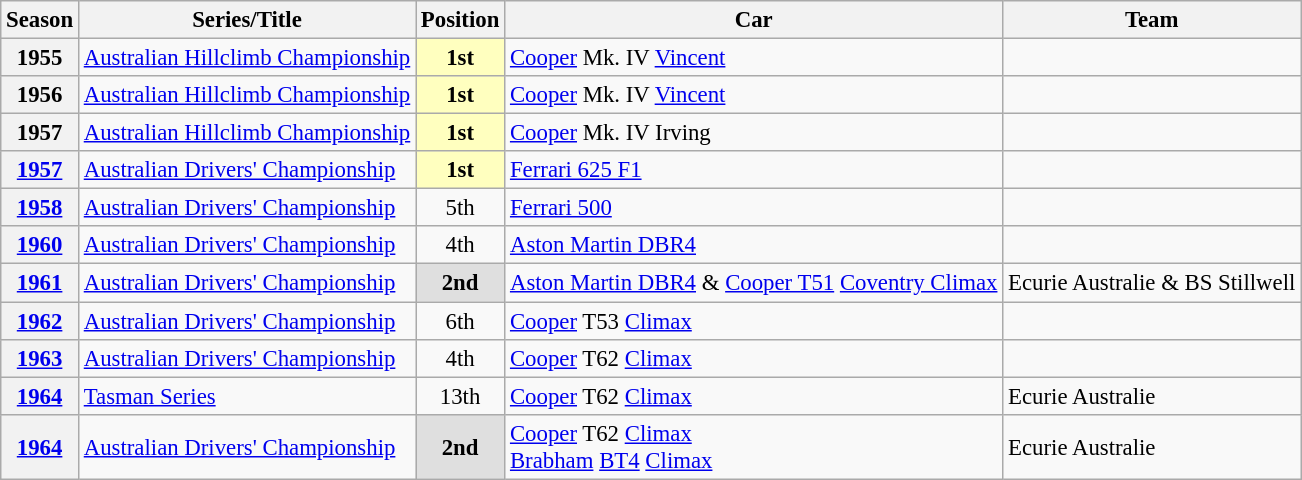<table class="wikitable" style="font-size: 95%;">
<tr>
<th>Season</th>
<th>Series/Title</th>
<th>Position</th>
<th>Car</th>
<th>Team</th>
</tr>
<tr>
<th>1955</th>
<td><a href='#'>Australian Hillclimb Championship</a></td>
<td align="center" style="background:#ffffbf;"><strong>1st</strong></td>
<td><a href='#'>Cooper</a> Mk. IV <a href='#'>Vincent</a></td>
<td></td>
</tr>
<tr>
<th>1956</th>
<td><a href='#'>Australian Hillclimb Championship</a></td>
<td align="center" style="background:#ffffbf;"><strong>1st</strong></td>
<td><a href='#'>Cooper</a> Mk. IV <a href='#'>Vincent</a></td>
<td></td>
</tr>
<tr>
<th>1957</th>
<td><a href='#'>Australian Hillclimb Championship</a></td>
<td align="center" style="background:#ffffbf;"><strong>1st</strong></td>
<td><a href='#'>Cooper</a> Mk. IV Irving</td>
<td></td>
</tr>
<tr>
<th><a href='#'>1957</a></th>
<td><a href='#'>Australian Drivers' Championship</a></td>
<td align="center" style="background:#ffffbf;"><strong>1st</strong></td>
<td><a href='#'>Ferrari 625 F1</a></td>
<td></td>
</tr>
<tr>
<th><a href='#'>1958</a></th>
<td><a href='#'>Australian Drivers' Championship</a></td>
<td align="center">5th</td>
<td><a href='#'>Ferrari 500</a></td>
<td></td>
</tr>
<tr>
<th><a href='#'>1960</a></th>
<td><a href='#'>Australian Drivers' Championship</a></td>
<td align="center">4th</td>
<td><a href='#'>Aston Martin DBR4</a></td>
<td></td>
</tr>
<tr>
<th><a href='#'>1961</a></th>
<td><a href='#'>Australian Drivers' Championship</a></td>
<td align="center" style="background:#dfdfdf;"><strong>2nd</strong></td>
<td><a href='#'>Aston Martin DBR4</a> & <a href='#'>Cooper T51</a> <a href='#'>Coventry Climax</a></td>
<td>Ecurie Australie & BS Stillwell</td>
</tr>
<tr>
<th><a href='#'>1962</a></th>
<td><a href='#'>Australian Drivers' Championship</a></td>
<td align="center">6th</td>
<td><a href='#'>Cooper</a> T53 <a href='#'>Climax</a></td>
<td></td>
</tr>
<tr>
<th><a href='#'>1963</a></th>
<td><a href='#'>Australian Drivers' Championship</a></td>
<td align="center">4th</td>
<td><a href='#'>Cooper</a> T62 <a href='#'>Climax</a></td>
<td></td>
</tr>
<tr>
<th><a href='#'>1964</a></th>
<td><a href='#'>Tasman Series</a></td>
<td align="center">13th</td>
<td><a href='#'>Cooper</a> T62 <a href='#'>Climax</a></td>
<td>Ecurie Australie</td>
</tr>
<tr>
<th><a href='#'>1964</a></th>
<td><a href='#'>Australian Drivers' Championship</a></td>
<td align="center" style="background:#dfdfdf;"><strong>2nd</strong></td>
<td><a href='#'>Cooper</a> T62 <a href='#'>Climax</a><br> <a href='#'>Brabham</a> <a href='#'>BT4</a> <a href='#'>Climax</a></td>
<td>Ecurie Australie</td>
</tr>
</table>
